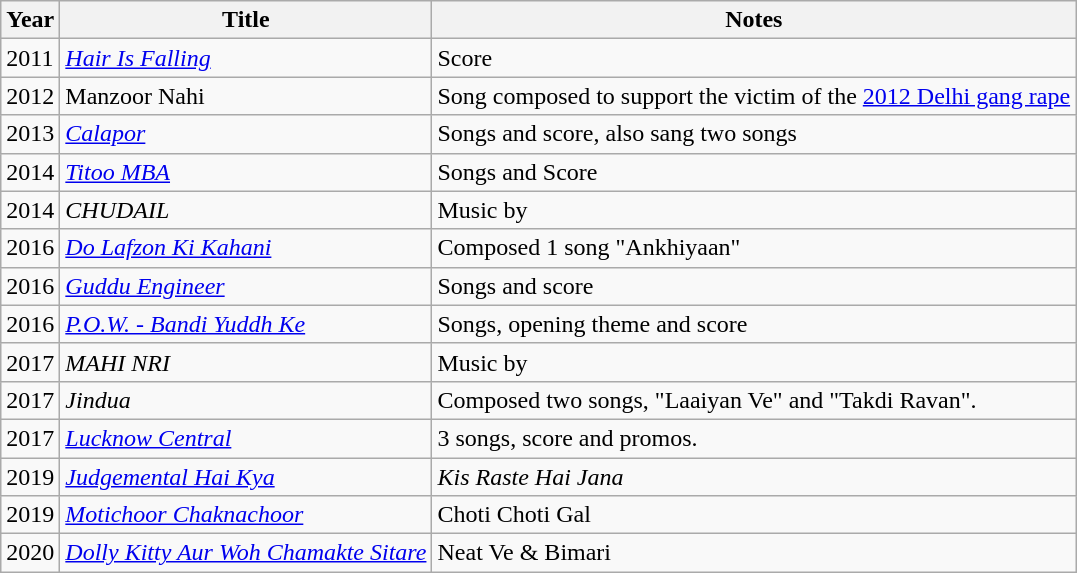<table class="wikitable sortable">
<tr>
<th>Year</th>
<th>Title</th>
<th>Notes</th>
</tr>
<tr>
<td>2011</td>
<td><em><a href='#'>Hair Is Falling</a></em></td>
<td>Score</td>
</tr>
<tr>
<td>2012</td>
<td>Manzoor Nahi</td>
<td>Song composed to support the victim of the <a href='#'>2012 Delhi gang rape</a></td>
</tr>
<tr>
<td>2013</td>
<td><em><a href='#'>Calapor</a></em></td>
<td>Songs and score, also sang two songs</td>
</tr>
<tr>
<td>2014</td>
<td><em><a href='#'>Titoo MBA</a></em></td>
<td>Songs and Score</td>
</tr>
<tr>
<td>2014</td>
<td><em> CHUDAIL </em></td>
<td>Music by</td>
</tr>
<tr>
<td>2016</td>
<td><em><a href='#'>Do Lafzon Ki Kahani</a></em></td>
<td>Composed 1 song "Ankhiyaan"</td>
</tr>
<tr>
<td>2016</td>
<td><em><a href='#'>Guddu Engineer</a></em></td>
<td>Songs and score</td>
</tr>
<tr>
<td>2016</td>
<td><em><a href='#'>P.O.W. - Bandi Yuddh Ke</a></em></td>
<td>Songs, opening theme and score</td>
</tr>
<tr>
<td>2017</td>
<td><em>MAHI NRI</em></td>
<td>Music by</td>
</tr>
<tr>
<td>2017</td>
<td><em>Jindua</em></td>
<td>Composed two songs, "Laaiyan Ve" and "Takdi Ravan".</td>
</tr>
<tr>
<td>2017</td>
<td><em><a href='#'>Lucknow Central</a></em></td>
<td>3 songs, score and promos.</td>
</tr>
<tr>
<td>2019</td>
<td style="background:ff;"><em><a href='#'>Judgemental Hai Kya</a></em></td>
<td><em>Kis Raste Hai Jana</em></td>
</tr>
<tr>
<td>2019</td>
<td style="background:ff;"><em><a href='#'>Motichoor Chaknachoor</a></em></td>
<td>Choti Choti Gal</td>
</tr>
<tr>
<td>2020</td>
<td style="background:ff;"><em><a href='#'>Dolly Kitty Aur Woh Chamakte Sitare</a></em></td>
<td>Neat Ve & Bimari</td>
</tr>
</table>
